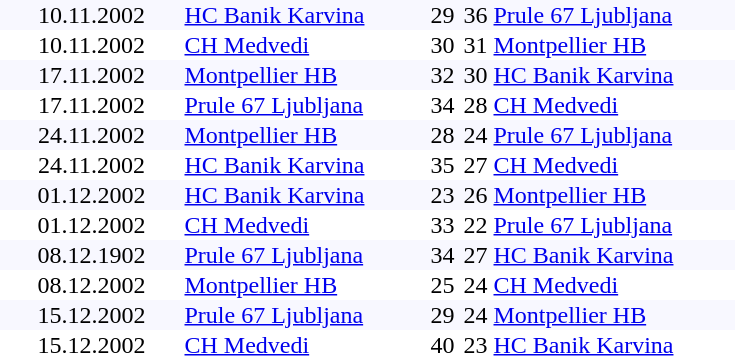<table border="0" cellspacing="0" cellpadding="1">
<tr align="center" bgcolor="#F8F8FF">
<td width="120">10.11.2002</td>
<td width="160" align="left"><a href='#'>HC Banik Karvina</a></td>
<td width="20">29</td>
<td width="20">36</td>
<td width="160" align="left"><a href='#'>Prule 67 Ljubljana</a></td>
</tr>
<tr align="center">
<td width="120">10.11.2002</td>
<td width="160" align="left"><a href='#'>CH Medvedi</a></td>
<td width="20">30</td>
<td width="20">31</td>
<td width="160" align="left"><a href='#'>Montpellier HB</a></td>
</tr>
<tr align="center" bgcolor="#F8F8FF">
<td width="120">17.11.2002</td>
<td width="160" align="left"><a href='#'>Montpellier HB</a></td>
<td width="20">32</td>
<td width="20">30</td>
<td width="160" align="left"><a href='#'>HC Banik Karvina</a></td>
</tr>
<tr align="center">
<td width="120">17.11.2002</td>
<td width="160" align="left"><a href='#'>Prule 67 Ljubljana</a></td>
<td width="20">34</td>
<td width="20">28</td>
<td width="160" align="left"><a href='#'>CH Medvedi</a></td>
</tr>
<tr align="center" bgcolor="#F8F8FF">
<td width="120">24.11.2002</td>
<td width="160" align="left"><a href='#'>Montpellier HB</a></td>
<td width="20">28</td>
<td width="20">24</td>
<td width="160" align="left"><a href='#'>Prule 67 Ljubljana</a></td>
</tr>
<tr align="center">
<td width="120">24.11.2002</td>
<td width="160" align="left"><a href='#'>HC Banik Karvina</a></td>
<td width="20">35</td>
<td width="20">27</td>
<td width="160" align="left"><a href='#'>CH Medvedi</a></td>
</tr>
<tr align="center" bgcolor="#F8F8FF">
<td width="120">01.12.2002</td>
<td width="160" align="left"><a href='#'>HC Banik Karvina</a></td>
<td width="20">23</td>
<td width="20">26</td>
<td width="160" align="left"><a href='#'>Montpellier HB</a></td>
</tr>
<tr align="center">
<td width="120">01.12.2002</td>
<td width="160" align="left"><a href='#'>CH Medvedi</a></td>
<td width="20">33</td>
<td width="20">22</td>
<td width="160" align="left"><a href='#'>Prule 67 Ljubljana</a></td>
</tr>
<tr align="center" bgcolor="#F8F8FF">
<td width="120">08.12.1902</td>
<td width="160" align="left"><a href='#'>Prule 67 Ljubljana</a></td>
<td width="20">34</td>
<td width="20">27</td>
<td width="160" align="left"><a href='#'>HC Banik Karvina</a></td>
</tr>
<tr align="center">
<td width="120">08.12.2002</td>
<td width="160" align="left"><a href='#'>Montpellier HB</a></td>
<td width="20">25</td>
<td width="20">24</td>
<td width="160" align="left"><a href='#'>CH Medvedi</a></td>
</tr>
<tr align="center" bgcolor="#F8F8FF">
<td width="120">15.12.2002</td>
<td width="160" align="left"><a href='#'>Prule 67 Ljubljana</a></td>
<td width="20">29</td>
<td width="20">24</td>
<td width="160" align="left"><a href='#'>Montpellier HB</a></td>
</tr>
<tr align="center">
<td width="120">15.12.2002</td>
<td width="160" align="left"><a href='#'>CH Medvedi</a></td>
<td width="20">40</td>
<td width="20">23</td>
<td width="160" align="left"><a href='#'>HC Banik Karvina</a></td>
</tr>
</table>
